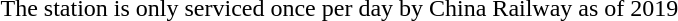<table>
<tr>
<td> The station is only serviced once per day by China Railway as of 2019</td>
</tr>
</table>
